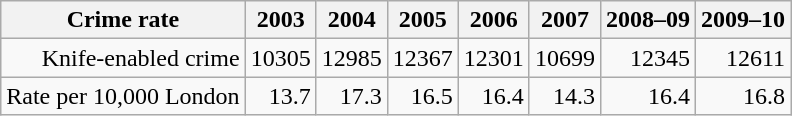<table class="wikitable" style="text-align:right; margin-right:60px">
<tr>
<th>Crime rate</th>
<th>2003</th>
<th>2004</th>
<th>2005</th>
<th>2006</th>
<th>2007</th>
<th>2008–09</th>
<th>2009–10</th>
</tr>
<tr>
<td>Knife-enabled crime</td>
<td>10305</td>
<td>12985</td>
<td>12367</td>
<td>12301</td>
<td>10699</td>
<td>12345</td>
<td>12611</td>
</tr>
<tr>
<td>Rate per 10,000 London</td>
<td>13.7</td>
<td>17.3</td>
<td>16.5</td>
<td>16.4</td>
<td>14.3</td>
<td>16.4</td>
<td>16.8</td>
</tr>
</table>
